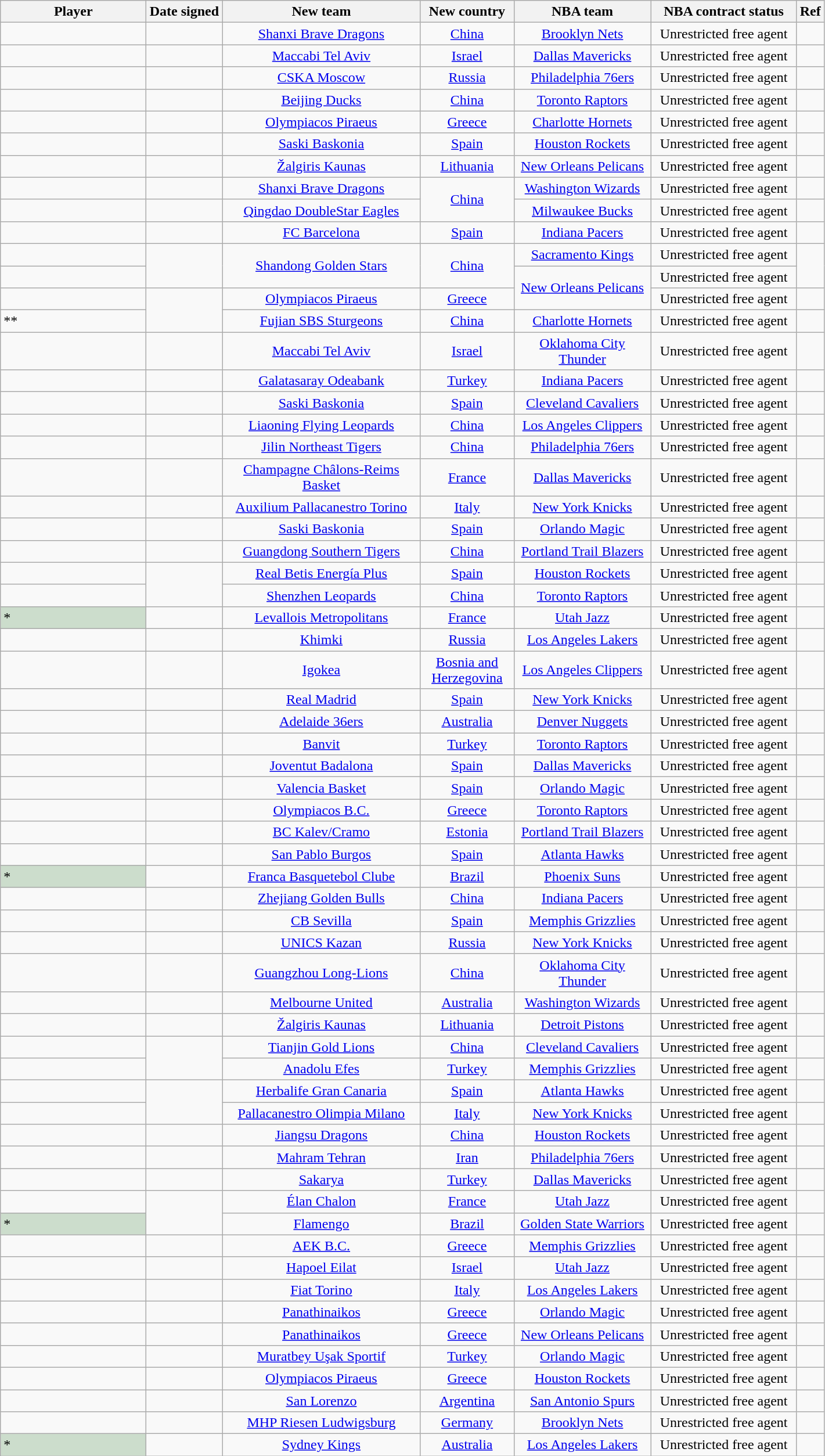<table class="wikitable sortable" style="text-align:left">
<tr>
<th style="width:160px">Player</th>
<th style="width:80px">Date signed</th>
<th style="width:220px">New team</th>
<th style="width:100px">New country</th>
<th style="width:150px">NBA team</th>
<th style="width:160px">NBA contract status</th>
<th class="unsortable">Ref</th>
</tr>
<tr>
<td align=left></td>
<td align=center></td>
<td align=center><a href='#'>Shanxi Brave Dragons</a></td>
<td align=center><a href='#'>China</a></td>
<td align=center><a href='#'>Brooklyn Nets</a></td>
<td align=center>Unrestricted free agent</td>
<td align=center></td>
</tr>
<tr>
<td align=left></td>
<td align=center></td>
<td align=center><a href='#'>Maccabi Tel Aviv</a></td>
<td align=center><a href='#'>Israel</a></td>
<td align=center><a href='#'>Dallas Mavericks</a></td>
<td align=center>Unrestricted free agent</td>
<td align=center></td>
</tr>
<tr>
<td align=left></td>
<td align=center></td>
<td align=center><a href='#'>CSKA Moscow</a></td>
<td align=center><a href='#'>Russia</a></td>
<td align=center><a href='#'>Philadelphia 76ers</a></td>
<td align=center>Unrestricted free agent</td>
<td align=center></td>
</tr>
<tr>
<td align="left"></td>
<td align=center></td>
<td align=center><a href='#'>Beijing Ducks</a></td>
<td align=center><a href='#'>China</a></td>
<td align=center><a href='#'>Toronto Raptors</a></td>
<td align=center>Unrestricted free agent</td>
<td align=center></td>
</tr>
<tr>
<td align=left></td>
<td align=center></td>
<td align=center><a href='#'>Olympiacos Piraeus</a></td>
<td align=center><a href='#'>Greece</a></td>
<td align=center><a href='#'>Charlotte Hornets</a></td>
<td align=center>Unrestricted free agent</td>
<td align=center></td>
</tr>
<tr>
<td align="left"></td>
<td align="center"></td>
<td align=center><a href='#'>Saski Baskonia</a></td>
<td align=center><a href='#'>Spain</a></td>
<td align="center"><a href='#'>Houston Rockets</a></td>
<td align=center>Unrestricted free agent</td>
<td align="center"></td>
</tr>
<tr>
<td align="left"></td>
<td align="center"></td>
<td align=center><a href='#'>Žalgiris Kaunas</a></td>
<td align=center><a href='#'>Lithuania</a></td>
<td align="center"><a href='#'>New Orleans Pelicans</a></td>
<td align=center>Unrestricted free agent</td>
<td align="center"></td>
</tr>
<tr>
<td align="left"></td>
<td align="center"></td>
<td align=center><a href='#'>Shanxi Brave Dragons</a></td>
<td rowspan=2 align=center><a href='#'>China</a></td>
<td align="center"><a href='#'>Washington Wizards</a></td>
<td align=center>Unrestricted free agent</td>
<td align="center"></td>
</tr>
<tr>
<td align="left"></td>
<td align="center"></td>
<td align=center><a href='#'>Qingdao DoubleStar Eagles</a></td>
<td align="center"><a href='#'>Milwaukee Bucks</a></td>
<td align=center>Unrestricted free agent</td>
<td align="center"></td>
</tr>
<tr>
<td align="left"></td>
<td align="center"></td>
<td align=center><a href='#'>FC Barcelona</a></td>
<td align=center><a href='#'>Spain</a></td>
<td align="center"><a href='#'>Indiana Pacers</a></td>
<td align=center>Unrestricted free agent</td>
<td align="center"></td>
</tr>
<tr>
<td align="left"></td>
<td rowspan=2 align="center"></td>
<td rowspan=2 align=center><a href='#'>Shandong Golden Stars</a></td>
<td rowspan=2 align=center><a href='#'>China</a></td>
<td align="center"><a href='#'>Sacramento Kings</a></td>
<td align=center>Unrestricted free agent</td>
<td rowspan=2 align="center"></td>
</tr>
<tr>
<td align="left"></td>
<td rowspan=2 align="center"><a href='#'>New Orleans Pelicans</a></td>
<td align=center>Unrestricted free agent</td>
</tr>
<tr>
<td align="left"></td>
<td rowspan=2 align="center"></td>
<td align=center><a href='#'>Olympiacos Piraeus</a></td>
<td align=center><a href='#'>Greece</a></td>
<td align=center>Unrestricted free agent</td>
<td align="center"></td>
</tr>
<tr>
<td align="left">**</td>
<td align=center><a href='#'>Fujian SBS Sturgeons</a></td>
<td align=center><a href='#'>China</a></td>
<td align="center"><a href='#'>Charlotte Hornets</a></td>
<td align=center>Unrestricted free agent</td>
<td align="center"></td>
</tr>
<tr>
<td align="left"></td>
<td align="center"></td>
<td align=center><a href='#'>Maccabi Tel Aviv</a></td>
<td align=center><a href='#'>Israel</a></td>
<td align="center"><a href='#'>Oklahoma City Thunder</a></td>
<td align=center>Unrestricted free agent</td>
<td align="center"></td>
</tr>
<tr>
<td align="left"></td>
<td align="center"></td>
<td align=center><a href='#'>Galatasaray Odeabank</a></td>
<td align=center><a href='#'>Turkey</a></td>
<td align="center"><a href='#'>Indiana Pacers</a></td>
<td align=center>Unrestricted free agent</td>
<td align="center"></td>
</tr>
<tr>
<td align="left"></td>
<td align="center"></td>
<td align=center><a href='#'>Saski Baskonia</a></td>
<td align=center><a href='#'>Spain</a></td>
<td align="center"><a href='#'>Cleveland Cavaliers</a></td>
<td align=center>Unrestricted free agent</td>
<td align="center"></td>
</tr>
<tr>
<td align="left"></td>
<td align="center"></td>
<td align=center><a href='#'>Liaoning Flying Leopards</a></td>
<td align=center><a href='#'>China</a></td>
<td align="center"><a href='#'>Los Angeles Clippers</a></td>
<td align=center>Unrestricted free agent</td>
<td align="center"></td>
</tr>
<tr>
<td align="left"></td>
<td align="center"></td>
<td align=center><a href='#'>Jilin Northeast Tigers</a></td>
<td align=center><a href='#'>China</a></td>
<td align="center"><a href='#'>Philadelphia 76ers</a></td>
<td align=center>Unrestricted free agent</td>
<td align="center"></td>
</tr>
<tr>
<td align="left"></td>
<td align="center"></td>
<td align=center><a href='#'>Champagne Châlons-Reims Basket</a></td>
<td align=center><a href='#'>France</a></td>
<td align="center"><a href='#'>Dallas Mavericks</a></td>
<td align=center>Unrestricted free agent</td>
<td align="center"></td>
</tr>
<tr>
<td align="left"></td>
<td align="center"></td>
<td align=center><a href='#'>Auxilium Pallacanestro Torino</a></td>
<td align=center><a href='#'>Italy</a></td>
<td align="center"><a href='#'>New York Knicks</a></td>
<td align=center>Unrestricted free agent</td>
<td align="center"></td>
</tr>
<tr>
<td align="left"></td>
<td align="center"></td>
<td align=center><a href='#'>Saski Baskonia</a></td>
<td align=center><a href='#'>Spain</a></td>
<td align="center"><a href='#'>Orlando Magic</a></td>
<td align=center>Unrestricted free agent</td>
<td align="center"></td>
</tr>
<tr>
<td align="left"></td>
<td align="center"></td>
<td align=center><a href='#'>Guangdong Southern Tigers</a></td>
<td align=center><a href='#'>China</a></td>
<td align="center"><a href='#'>Portland Trail Blazers</a></td>
<td align=center>Unrestricted free agent</td>
<td align="center"></td>
</tr>
<tr>
<td align="left"></td>
<td rowspan=2 align="center"></td>
<td align=center><a href='#'>Real Betis Energía Plus</a></td>
<td align=center><a href='#'>Spain</a></td>
<td align="center"><a href='#'>Houston Rockets</a></td>
<td align=center>Unrestricted free agent</td>
<td align="center"></td>
</tr>
<tr>
<td align="left"></td>
<td align=center><a href='#'>Shenzhen Leopards</a></td>
<td align=center><a href='#'>China</a></td>
<td align="center"><a href='#'>Toronto Raptors</a></td>
<td align=center>Unrestricted free agent</td>
<td align="center"></td>
</tr>
<tr>
<td style="width=20px; background:#cdc;">*</td>
<td align="center"></td>
<td align=center><a href='#'>Levallois Metropolitans</a></td>
<td align=center><a href='#'>France</a></td>
<td align="center"><a href='#'>Utah Jazz</a></td>
<td align=center>Unrestricted free agent</td>
<td align="center"></td>
</tr>
<tr>
<td align="left"></td>
<td align="center"></td>
<td align=center><a href='#'>Khimki</a></td>
<td align=center><a href='#'>Russia</a></td>
<td align="center"><a href='#'>Los Angeles Lakers</a></td>
<td align=center>Unrestricted free agent</td>
<td align="center"></td>
</tr>
<tr>
<td align="left"></td>
<td align="center"></td>
<td align=center><a href='#'>Igokea</a></td>
<td align=center><a href='#'>Bosnia and Herzegovina</a></td>
<td align="center"><a href='#'>Los Angeles Clippers</a></td>
<td align=center>Unrestricted free agent</td>
<td align="center"></td>
</tr>
<tr>
<td align="left"></td>
<td align="center"></td>
<td align=center><a href='#'>Real Madrid</a></td>
<td align=center><a href='#'>Spain</a></td>
<td align="center"><a href='#'>New York Knicks</a></td>
<td align=center>Unrestricted free agent</td>
<td align="center"></td>
</tr>
<tr>
<td align="left"></td>
<td align="center"></td>
<td align=center><a href='#'>Adelaide 36ers</a></td>
<td align=center><a href='#'>Australia</a></td>
<td align="center"><a href='#'>Denver Nuggets</a></td>
<td align=center>Unrestricted free agent</td>
<td align="center"></td>
</tr>
<tr>
<td align="left"></td>
<td align="center"></td>
<td align=center><a href='#'>Banvit</a></td>
<td align=center><a href='#'>Turkey</a></td>
<td align="center"><a href='#'>Toronto Raptors</a></td>
<td align=center>Unrestricted free agent</td>
<td align="center"></td>
</tr>
<tr>
<td align="left"></td>
<td align="center"></td>
<td align=center><a href='#'>Joventut Badalona</a></td>
<td align=center><a href='#'>Spain</a></td>
<td align="center"><a href='#'>Dallas Mavericks</a></td>
<td align=center>Unrestricted free agent</td>
<td align="center"></td>
</tr>
<tr>
<td align="left"></td>
<td align="center"></td>
<td align=center><a href='#'>Valencia Basket</a></td>
<td align=center><a href='#'>Spain</a></td>
<td align="center"><a href='#'>Orlando Magic</a></td>
<td align=center>Unrestricted free agent</td>
<td align="center"></td>
</tr>
<tr>
<td align="left"></td>
<td align="center"></td>
<td align=center><a href='#'>Olympiacos B.C.</a></td>
<td align=center><a href='#'>Greece</a></td>
<td align="center"><a href='#'>Toronto Raptors</a></td>
<td align=center>Unrestricted free agent</td>
<td align="center"></td>
</tr>
<tr>
<td align="left"></td>
<td align="center"></td>
<td align=center><a href='#'>BC Kalev/Cramo</a></td>
<td align=center><a href='#'>Estonia</a></td>
<td align="center"><a href='#'>Portland Trail Blazers</a></td>
<td align=center>Unrestricted free agent</td>
<td align="center"></td>
</tr>
<tr>
<td align="left"></td>
<td align="center"></td>
<td align=center><a href='#'>San Pablo Burgos</a></td>
<td align=center><a href='#'>Spain</a></td>
<td align="center"><a href='#'>Atlanta Hawks</a></td>
<td align=center>Unrestricted free agent</td>
<td align="center"></td>
</tr>
<tr>
<td style="width=20px; background:#cdc;">*</td>
<td align="center"></td>
<td align=center><a href='#'>Franca Basquetebol Clube</a></td>
<td align=center><a href='#'>Brazil</a></td>
<td align="center"><a href='#'>Phoenix Suns</a></td>
<td align=center>Unrestricted free agent</td>
<td align="center"></td>
</tr>
<tr>
<td align="left"></td>
<td align="center"></td>
<td align=center><a href='#'>Zhejiang Golden Bulls</a></td>
<td align=center><a href='#'>China</a></td>
<td align="center"><a href='#'>Indiana Pacers</a></td>
<td align=center>Unrestricted free agent</td>
<td align="center"></td>
</tr>
<tr>
<td align="left"></td>
<td align="center"></td>
<td align=center><a href='#'>CB Sevilla</a></td>
<td align=center><a href='#'>Spain</a></td>
<td align="center"><a href='#'>Memphis Grizzlies</a></td>
<td align=center>Unrestricted free agent</td>
<td align="center"></td>
</tr>
<tr>
<td align="left"></td>
<td align="center"></td>
<td align=center><a href='#'>UNICS Kazan</a></td>
<td align=center><a href='#'>Russia</a></td>
<td align="center"><a href='#'>New York Knicks</a></td>
<td align=center>Unrestricted free agent</td>
<td align="center"></td>
</tr>
<tr>
<td align="left"></td>
<td align="center"></td>
<td align=center><a href='#'>Guangzhou Long-Lions</a></td>
<td align=center><a href='#'>China</a></td>
<td align="center"><a href='#'>Oklahoma City Thunder</a></td>
<td align=center>Unrestricted free agent</td>
<td align="center"></td>
</tr>
<tr>
<td align="left"></td>
<td align="center"></td>
<td align=center><a href='#'>Melbourne United</a></td>
<td align=center><a href='#'>Australia</a></td>
<td align="center"><a href='#'>Washington Wizards</a></td>
<td align=center>Unrestricted free agent</td>
<td align="center"></td>
</tr>
<tr>
<td align="left"></td>
<td align="center"></td>
<td align=center><a href='#'>Žalgiris Kaunas</a></td>
<td align=center><a href='#'>Lithuania</a></td>
<td align="center"><a href='#'>Detroit Pistons</a></td>
<td align=center>Unrestricted free agent</td>
<td align="center"></td>
</tr>
<tr>
<td align="left"></td>
<td rowspan=2 align="center"></td>
<td align="center"><a href='#'>Tianjin Gold Lions</a></td>
<td align="center"><a href='#'>China</a></td>
<td align="center"><a href='#'>Cleveland Cavaliers</a></td>
<td align=center>Unrestricted free agent</td>
<td align="center"></td>
</tr>
<tr>
<td align="left"></td>
<td align=center><a href='#'>Anadolu Efes</a></td>
<td align=center><a href='#'>Turkey</a></td>
<td align="center"><a href='#'>Memphis Grizzlies</a></td>
<td align=center>Unrestricted free agent</td>
<td align="center"></td>
</tr>
<tr>
<td align="left"></td>
<td rowspan=2 align="center"></td>
<td align="center"><a href='#'>Herbalife Gran Canaria</a></td>
<td align="center"><a href='#'>Spain</a></td>
<td align="center"><a href='#'>Atlanta Hawks</a></td>
<td align=center>Unrestricted free agent</td>
<td align=center></td>
</tr>
<tr>
<td align="left"></td>
<td align="center"><a href='#'>Pallacanestro Olimpia Milano</a></td>
<td align="center"><a href='#'>Italy</a></td>
<td align="center"><a href='#'>New York Knicks</a></td>
<td align=center>Unrestricted free agent</td>
<td align=center></td>
</tr>
<tr>
<td align="left"></td>
<td align="center"></td>
<td align="center"><a href='#'>Jiangsu Dragons</a></td>
<td align="center"><a href='#'>China</a></td>
<td align="center"><a href='#'>Houston Rockets</a></td>
<td align=center>Unrestricted free agent</td>
<td align="center"></td>
</tr>
<tr>
<td align="left"></td>
<td align="center"></td>
<td align="center"><a href='#'>Mahram Tehran</a></td>
<td align="center"><a href='#'>Iran</a></td>
<td align="center"><a href='#'>Philadelphia 76ers</a></td>
<td align=center>Unrestricted free agent</td>
<td align=center></td>
</tr>
<tr>
<td align="left"></td>
<td align="center"></td>
<td align=center><a href='#'>Sakarya</a></td>
<td align=center><a href='#'>Turkey</a></td>
<td align="center"><a href='#'>Dallas Mavericks</a></td>
<td align=center>Unrestricted free agent</td>
<td align="center"></td>
</tr>
<tr>
<td align="left"></td>
<td rowspan=2 align="center"></td>
<td align=center><a href='#'>Élan Chalon</a></td>
<td align=center><a href='#'>France</a></td>
<td align="center"><a href='#'>Utah Jazz</a></td>
<td align=center>Unrestricted free agent</td>
<td align="center"></td>
</tr>
<tr>
<td style="width=20px; background:#cdc;">*</td>
<td align=center><a href='#'>Flamengo</a></td>
<td align=center><a href='#'>Brazil</a></td>
<td align="center"><a href='#'>Golden State Warriors</a></td>
<td align=center>Unrestricted free agent</td>
<td align="center"></td>
</tr>
<tr>
<td align="left"></td>
<td align="center"></td>
<td align=center><a href='#'>AEK B.C.</a></td>
<td align=center><a href='#'>Greece</a></td>
<td align="center"><a href='#'>Memphis Grizzlies</a></td>
<td align=center>Unrestricted free agent</td>
<td align="center"></td>
</tr>
<tr>
<td align="left"></td>
<td align="center"></td>
<td align=center><a href='#'>Hapoel Eilat</a></td>
<td align=center><a href='#'>Israel</a></td>
<td align="center"><a href='#'>Utah Jazz</a></td>
<td align=center>Unrestricted free agent</td>
<td align="center"></td>
</tr>
<tr>
<td align="left"></td>
<td align="center"></td>
<td align=center><a href='#'>Fiat Torino</a></td>
<td align=center><a href='#'>Italy</a></td>
<td align="center"><a href='#'>Los Angeles Lakers</a></td>
<td align=center>Unrestricted free agent</td>
<td align="center"></td>
</tr>
<tr>
<td align="left"></td>
<td align="center"></td>
<td align=center><a href='#'>Panathinaikos</a></td>
<td align=center><a href='#'>Greece</a></td>
<td align="center"><a href='#'>Orlando Magic</a></td>
<td align=center>Unrestricted free agent</td>
<td align="center"></td>
</tr>
<tr>
<td align="left"></td>
<td align="center"></td>
<td align=center><a href='#'>Panathinaikos</a></td>
<td align=center><a href='#'>Greece</a></td>
<td align="center"><a href='#'>New Orleans Pelicans</a></td>
<td align=center>Unrestricted free agent</td>
<td align="center"></td>
</tr>
<tr>
<td align="left"></td>
<td align="center"></td>
<td align=center><a href='#'>Muratbey Uşak Sportif</a></td>
<td align=center><a href='#'>Turkey</a></td>
<td align="center"><a href='#'>Orlando Magic</a></td>
<td align=center>Unrestricted free agent</td>
<td align="center"></td>
</tr>
<tr>
<td align="left"></td>
<td align="center"></td>
<td align=center><a href='#'>Olympiacos Piraeus</a></td>
<td align=center><a href='#'>Greece</a></td>
<td align="center"><a href='#'>Houston Rockets</a></td>
<td align=center>Unrestricted free agent</td>
<td align="center"></td>
</tr>
<tr>
<td align="left"></td>
<td align="center"></td>
<td align=center><a href='#'>San Lorenzo</a></td>
<td align=center><a href='#'>Argentina</a></td>
<td align="center"><a href='#'>San Antonio Spurs</a></td>
<td align=center>Unrestricted free agent</td>
<td align="center"></td>
</tr>
<tr>
<td align="left"></td>
<td align="center"></td>
<td align=center><a href='#'>MHP Riesen Ludwigsburg</a></td>
<td align=center><a href='#'>Germany</a></td>
<td align="center"><a href='#'>Brooklyn Nets</a></td>
<td align=center>Unrestricted free agent</td>
<td align="center"></td>
</tr>
<tr>
<td style="width=20px; background:#cdc;">*</td>
<td align="center"></td>
<td align=center><a href='#'>Sydney Kings</a></td>
<td align=center><a href='#'>Australia</a></td>
<td align="center"><a href='#'>Los Angeles Lakers</a></td>
<td align=center>Unrestricted free agent</td>
<td align="center"></td>
</tr>
</table>
